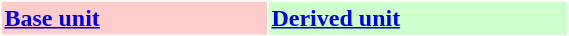<table border="1" align="left" style="border:1px solid #ffffff; border-collapse:; font-size: ; width:30%" rules="all" cellpadding="2">
<tr>
<td style="background-color:#FFCCCC" width="8%"><strong><a href='#'>Base unit</a></strong></td>
<td style="background-color:#CCFFCC" width="8%"><strong><a href='#'>Derived unit</a></strong></td>
</tr>
</table>
